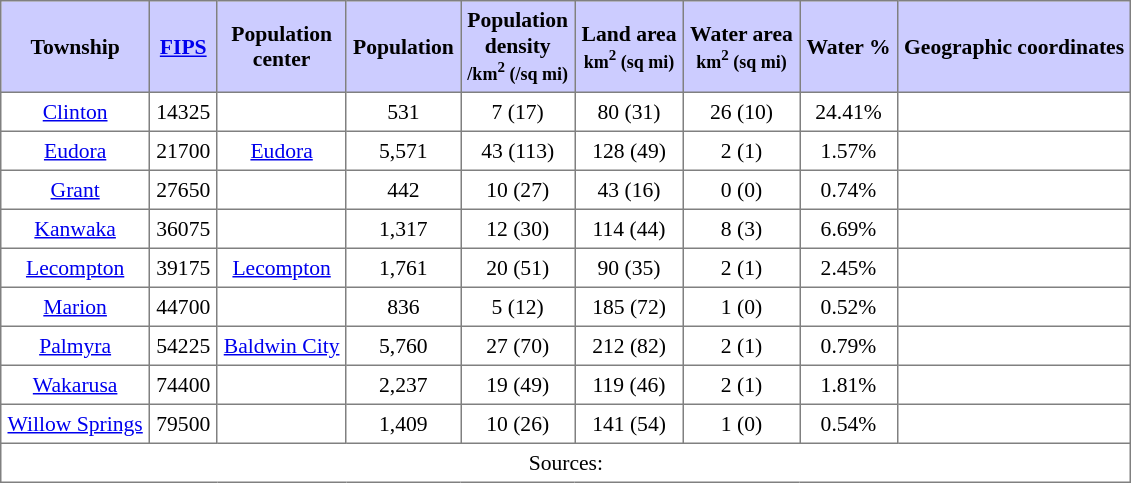<table class="toccolours" border=1 cellspacing=0 cellpadding=4 style="text-align:center; border-collapse:collapse; font-size:90%;">
<tr style="background:#ccccff">
<th>Township</th>
<th><a href='#'>FIPS</a></th>
<th>Population<br>center</th>
<th>Population</th>
<th>Population<br>density<br><small>/km<sup>2</sup> (/sq mi)</small></th>
<th>Land area<br><small>km<sup>2</sup> (sq mi)</small></th>
<th>Water area<br><small>km<sup>2</sup> (sq mi)</small></th>
<th>Water %</th>
<th>Geographic coordinates</th>
</tr>
<tr>
<td><a href='#'>Clinton</a></td>
<td>14325</td>
<td></td>
<td>531</td>
<td>7 (17)</td>
<td>80 (31)</td>
<td>26 (10)</td>
<td>24.41%</td>
<td></td>
</tr>
<tr>
<td><a href='#'>Eudora</a></td>
<td>21700</td>
<td><a href='#'>Eudora</a></td>
<td>5,571</td>
<td>43 (113)</td>
<td>128 (49)</td>
<td>2 (1)</td>
<td>1.57%</td>
<td></td>
</tr>
<tr>
<td><a href='#'>Grant</a></td>
<td>27650</td>
<td></td>
<td>442</td>
<td>10 (27)</td>
<td>43 (16)</td>
<td>0 (0)</td>
<td>0.74%</td>
<td></td>
</tr>
<tr>
<td><a href='#'>Kanwaka</a></td>
<td>36075</td>
<td></td>
<td>1,317</td>
<td>12 (30)</td>
<td>114 (44)</td>
<td>8 (3)</td>
<td>6.69%</td>
<td></td>
</tr>
<tr>
<td><a href='#'>Lecompton</a></td>
<td>39175</td>
<td><a href='#'>Lecompton</a></td>
<td>1,761</td>
<td>20 (51)</td>
<td>90 (35)</td>
<td>2 (1)</td>
<td>2.45%</td>
<td></td>
</tr>
<tr>
<td><a href='#'>Marion</a></td>
<td>44700</td>
<td></td>
<td>836</td>
<td>5 (12)</td>
<td>185 (72)</td>
<td>1 (0)</td>
<td>0.52%</td>
<td></td>
</tr>
<tr>
<td><a href='#'>Palmyra</a></td>
<td>54225</td>
<td><a href='#'>Baldwin City</a></td>
<td>5,760</td>
<td>27 (70)</td>
<td>212 (82)</td>
<td>2 (1)</td>
<td>0.79%</td>
<td></td>
</tr>
<tr>
<td><a href='#'>Wakarusa</a></td>
<td>74400</td>
<td></td>
<td>2,237</td>
<td>19 (49)</td>
<td>119 (46)</td>
<td>2 (1)</td>
<td>1.81%</td>
<td></td>
</tr>
<tr>
<td><a href='#'>Willow Springs</a></td>
<td>79500</td>
<td></td>
<td>1,409</td>
<td>10 (26)</td>
<td>141 (54)</td>
<td>1 (0)</td>
<td>0.54%</td>
<td></td>
</tr>
<tr>
<td colspan=9>Sources: </td>
</tr>
</table>
